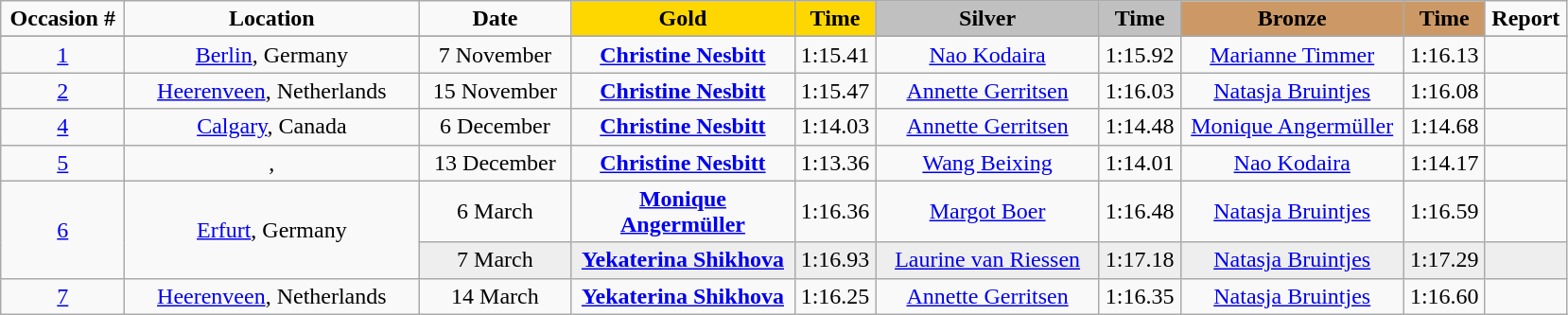<table class="wikitable">
<tr>
<td width="80" align="center"><strong>Occasion #</strong></td>
<td width="200" align="center"><strong>Location</strong></td>
<td width="100" align="center"><strong>Date</strong></td>
<td width="150" bgcolor="gold" align="center"><strong>Gold</strong></td>
<td width="50" bgcolor="gold" align="center"><strong>Time</strong></td>
<td width="150" bgcolor="silver" align="center"><strong>Silver</strong></td>
<td width="50" bgcolor="silver" align="center"><strong>Time</strong></td>
<td width="150" bgcolor="#CC9966" align="center"><strong>Bronze</strong></td>
<td width="50" bgcolor="#CC9966" align="center"><strong>Time</strong></td>
<td width="50" align="center"><strong>Report</strong></td>
</tr>
<tr bgcolor="#cccccc">
</tr>
<tr>
<td align="center"><a href='#'>1</a></td>
<td align="center"><a href='#'>Berlin</a>, Germany</td>
<td align="center">7 November</td>
<td align="center"><strong><a href='#'>Christine Nesbitt</a></strong><br><small></small></td>
<td align="center">1:15.41</td>
<td align="center"><a href='#'>Nao Kodaira</a><br><small></small></td>
<td align="center">1:15.92</td>
<td align="center"><a href='#'>Marianne Timmer</a><br><small></small></td>
<td align="center">1:16.13</td>
<td align="center"></td>
</tr>
<tr>
<td align="center"><a href='#'>2</a></td>
<td align="center"><a href='#'>Heerenveen</a>, Netherlands</td>
<td align="center">15 November</td>
<td align="center"><strong><a href='#'>Christine Nesbitt</a></strong><br><small></small></td>
<td align="center">1:15.47</td>
<td align="center"><a href='#'>Annette Gerritsen</a><br><small></small></td>
<td align="center">1:16.03</td>
<td align="center"><a href='#'>Natasja Bruintjes</a><br><small></small></td>
<td align="center">1:16.08</td>
<td align="center"></td>
</tr>
<tr>
<td align="center"><a href='#'>4</a></td>
<td align="center"><a href='#'>Calgary</a>, Canada</td>
<td align="center">6 December</td>
<td align="center"><strong><a href='#'>Christine Nesbitt</a></strong><br><small></small></td>
<td align="center">1:14.03</td>
<td align="center"><a href='#'>Annette Gerritsen</a><br><small></small></td>
<td align="center">1:14.48</td>
<td align="center"><a href='#'>Monique Angermüller</a><br><small></small></td>
<td align="center">1:14.68</td>
<td align="center"></td>
</tr>
<tr>
<td align="center"><a href='#'>5</a></td>
<td align="center">, </td>
<td align="center">13 December</td>
<td align="center"><strong><a href='#'>Christine Nesbitt</a></strong><br><small></small></td>
<td align="center">1:13.36</td>
<td align="center"><a href='#'>Wang Beixing</a><br><small></small></td>
<td align="center">1:14.01</td>
<td align="center"><a href='#'>Nao Kodaira</a><br><small></small></td>
<td align="center">1:14.17</td>
<td align="center"></td>
</tr>
<tr>
<td rowspan=2 align="center"><a href='#'>6</a></td>
<td rowspan=2 align="center"><a href='#'>Erfurt</a>, Germany</td>
<td align="center">6 March</td>
<td align="center"><strong><a href='#'>Monique Angermüller</a></strong><br><small></small></td>
<td align="center">1:16.36</td>
<td align="center"><a href='#'>Margot Boer</a><br><small></small></td>
<td align="center">1:16.48</td>
<td align="center"><a href='#'>Natasja Bruintjes</a><br><small></small></td>
<td align="center">1:16.59</td>
<td align="center"></td>
</tr>
<tr bgcolor="#eeeeee">
<td align="center">7 March</td>
<td align="center"><strong><a href='#'>Yekaterina Shikhova</a></strong><br><small></small></td>
<td align="center">1:16.93</td>
<td align="center"><a href='#'>Laurine van Riessen</a><br><small></small></td>
<td align="center">1:17.18</td>
<td align="center"><a href='#'>Natasja Bruintjes</a><br><small></small></td>
<td align="center">1:17.29</td>
<td align="center"></td>
</tr>
<tr>
<td align="center"><a href='#'>7</a></td>
<td align="center"><a href='#'>Heerenveen</a>, Netherlands</td>
<td align="center">14 March</td>
<td align="center"><strong><a href='#'>Yekaterina Shikhova</a></strong><br><small></small></td>
<td align="center">1:16.25</td>
<td align="center"><a href='#'>Annette Gerritsen</a><br><small></small></td>
<td align="center">1:16.35</td>
<td align="center"><a href='#'>Natasja Bruintjes</a><br><small></small></td>
<td align="center">1:16.60</td>
<td align="center"></td>
</tr>
</table>
